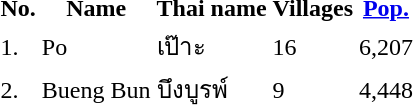<table>
<tr>
<th>No.</th>
<th>Name</th>
<th>Thai name</th>
<th>Villages</th>
<th><a href='#'>Pop.</a></th>
</tr>
<tr>
<td>1.</td>
<td>Po</td>
<td>เป๊าะ</td>
<td>16</td>
<td>6,207</td>
<td></td>
</tr>
<tr>
<td>2.</td>
<td>Bueng Bun</td>
<td>บึงบูรพ์</td>
<td>9</td>
<td>4,448</td>
<td></td>
</tr>
</table>
